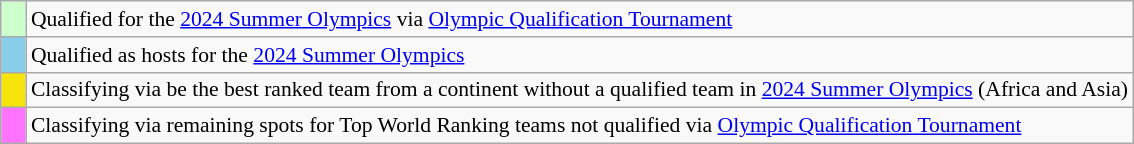<table class="wikitable" style="text-align:left; font-size:90%;">
<tr>
<td width="10px" bgcolor="#ccffcc"></td>
<td>Qualified for the <a href='#'>2024 Summer Olympics</a> via <a href='#'>Olympic Qualification Tournament</a></td>
</tr>
<tr>
<td width="10px" bgcolor="#87ceeb"></td>
<td>Qualified as hosts for the <a href='#'>2024 Summer Olympics</a></td>
</tr>
<tr>
<td width="10px" bgcolor="F6E40A"></td>
<td>Classifying via be the best ranked team from a continent without a qualified team in <a href='#'>2024 Summer Olympics</a> (Africa and Asia)</td>
</tr>
<tr>
<td width="10px" bgcolor="FF73FF"></td>
<td>Classifying via remaining spots for Top World Ranking teams not qualified via <a href='#'>Olympic Qualification Tournament</a></td>
</tr>
</table>
